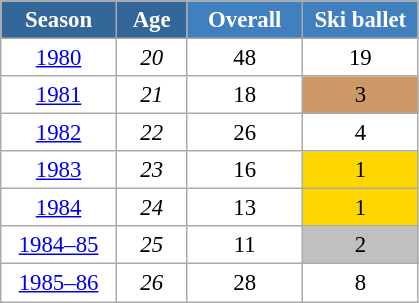<table class="wikitable" style="font-size:95%; text-align:center; border:grey solid 1px; border-collapse:collapse; background:#ffffff;">
<tr>
<th style="background-color:#369; color:white; width:70px;">Season</th>
<th style="background-color:#369; color:white; width:40px;">Age</th>
<th style="background-color:#4180be; color:white; width:70px;">Overall</th>
<th style="background-color:#4180be; color:white; width:70px;">Ski ballet</th>
</tr>
<tr>
<td><a href='#'>1980</a></td>
<td><em>20</em></td>
<td>48</td>
<td>19</td>
</tr>
<tr>
<td><a href='#'>1981</a></td>
<td><em>21</em></td>
<td>18</td>
<td bgcolor="cc9966">3</td>
</tr>
<tr>
<td><a href='#'>1982</a></td>
<td><em>22</em></td>
<td>26</td>
<td>4</td>
</tr>
<tr>
<td><a href='#'>1983</a></td>
<td><em>23</em></td>
<td>16</td>
<td bgcolor="gold">1</td>
</tr>
<tr>
<td><a href='#'>1984</a></td>
<td><em>24</em></td>
<td>13</td>
<td bgcolor="gold">1</td>
</tr>
<tr>
<td><a href='#'>1984–85</a></td>
<td><em>25</em></td>
<td>11</td>
<td bgcolor="silver">2</td>
</tr>
<tr>
<td><a href='#'>1985–86</a></td>
<td><em>26</em></td>
<td>28</td>
<td>8</td>
</tr>
</table>
